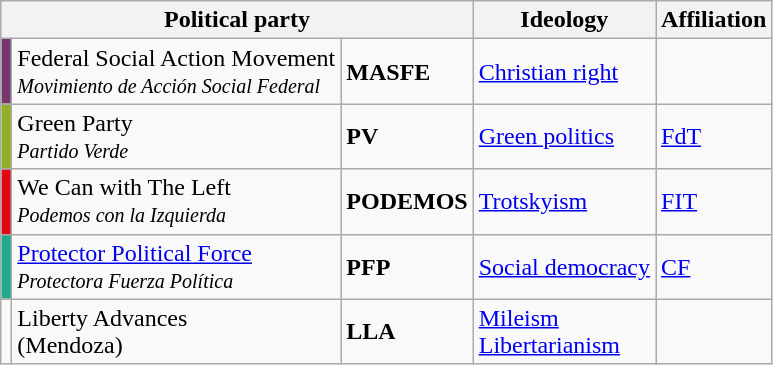<table class="wikitable">
<tr>
<th colspan=3>Political party</th>
<th>Ideology</th>
<th>Affiliation</th>
</tr>
<tr>
<th style="background:#763670;"></th>
<td>Federal Social Action Movement<br><small><em>Movimiento de Acción Social Federal</em></small></td>
<td><strong>MASFE</strong></td>
<td><a href='#'>Christian right</a></td>
<td></td>
</tr>
<tr>
<th style="background:#90b122;"></th>
<td>Green Party<br><small><em>Partido Verde</em></small></td>
<td><strong>PV</strong></td>
<td><a href='#'>Green politics</a></td>
<td><a href='#'>FdT</a></td>
</tr>
<tr>
<th style="background:#e30613;"></th>
<td>We Can with The Left<br><small><em>Podemos con la Izquierda</em></small></td>
<td><strong>PODEMOS</strong></td>
<td><a href='#'>Trotskyism</a></td>
<td><a href='#'>FIT</a></td>
</tr>
<tr>
<th style="background:#1FAA89;"></th>
<td><a href='#'>Protector Political Force</a><br><small><em>Protectora Fuerza Política</em></small></td>
<td><strong>PFP</strong></td>
<td><a href='#'>Social democracy</a></td>
<td><a href='#'>CF</a></td>
</tr>
<tr>
<td></td>
<td>Liberty Advances<br>(Mendoza)</td>
<td><strong>LLA</strong></td>
<td><a href='#'>Mileism</a><br><a href='#'>Libertarianism</a></td>
<td></td>
</tr>
</table>
